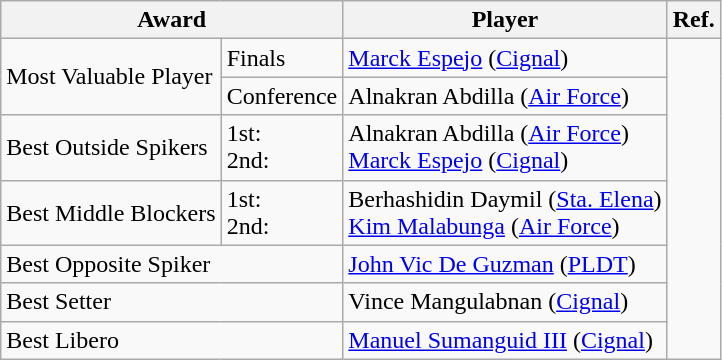<table class="wikitable">
<tr>
<th colspan="2">Award</th>
<th>Player</th>
<th>Ref.</th>
</tr>
<tr>
<td rowspan=2>Most Valuable Player</td>
<td>Finals</td>
<td><a href='#'>Marck Espejo</a> (<a href='#'>Cignal</a>)</td>
<td rowspan=7 style="text-align:center;"></td>
</tr>
<tr>
<td>Conference</td>
<td>Alnakran Abdilla (<a href='#'>Air Force</a>)</td>
</tr>
<tr>
<td>Best Outside Spikers</td>
<td>1st:<br>2nd:</td>
<td>Alnakran Abdilla (<a href='#'>Air Force</a>)<br><a href='#'>Marck Espejo</a> (<a href='#'>Cignal</a>)</td>
</tr>
<tr>
<td>Best Middle Blockers</td>
<td>1st:<br>2nd:</td>
<td>Berhashidin Daymil (<a href='#'>Sta. Elena</a>)<br><a href='#'>Kim Malabunga</a> (<a href='#'>Air Force</a>)</td>
</tr>
<tr>
<td colspan="2">Best Opposite Spiker</td>
<td><a href='#'>John Vic De Guzman</a> (<a href='#'>PLDT</a>)</td>
</tr>
<tr>
<td colspan="2">Best Setter</td>
<td>Vince Mangulabnan (<a href='#'>Cignal</a>)</td>
</tr>
<tr>
<td colspan="2">Best Libero</td>
<td><a href='#'>Manuel Sumanguid III</a> (<a href='#'>Cignal</a>)</td>
</tr>
</table>
